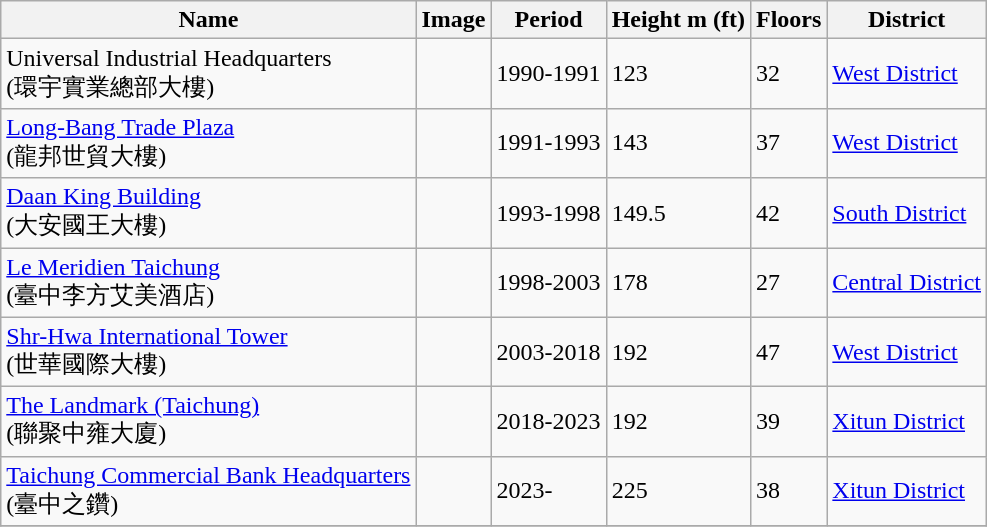<table class="wikitable sortable">
<tr>
<th>Name</th>
<th>Image</th>
<th>Period</th>
<th>Height m (ft)</th>
<th>Floors</th>
<th>District</th>
</tr>
<tr>
<td>Universal Industrial Headquarters <br>(環宇實業總部大樓)</td>
<td></td>
<td>1990-1991</td>
<td>123</td>
<td>32</td>
<td><a href='#'>West District</a></td>
</tr>
<tr>
<td><a href='#'>Long-Bang Trade Plaza</a> <br>(龍邦世貿大樓)</td>
<td></td>
<td>1991-1993</td>
<td>143</td>
<td>37</td>
<td><a href='#'>West District</a></td>
</tr>
<tr>
<td><a href='#'>Daan King Building</a> <br>(大安國王大樓)</td>
<td></td>
<td>1993-1998</td>
<td>149.5</td>
<td>42</td>
<td><a href='#'>South District</a></td>
</tr>
<tr>
<td><a href='#'>Le Meridien Taichung</a> <br>(臺中李方艾美酒店)</td>
<td></td>
<td>1998-2003</td>
<td>178</td>
<td>27</td>
<td><a href='#'>Central District</a></td>
</tr>
<tr>
<td><a href='#'>Shr-Hwa International Tower</a> <br>(世華國際大樓)</td>
<td></td>
<td>2003-2018</td>
<td>192</td>
<td>47</td>
<td><a href='#'>West District</a></td>
</tr>
<tr>
<td><a href='#'>The Landmark (Taichung)</a> <br>(聯聚中雍大廈)</td>
<td></td>
<td>2018-2023</td>
<td>192</td>
<td>39</td>
<td><a href='#'>Xitun District</a></td>
</tr>
<tr>
<td><a href='#'>Taichung Commercial Bank Headquarters</a> <br>(臺中之鑽)</td>
<td></td>
<td>2023-</td>
<td>225</td>
<td>38</td>
<td><a href='#'>Xitun District</a></td>
</tr>
<tr>
</tr>
</table>
